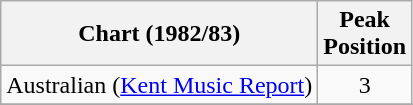<table class="wikitable">
<tr>
<th>Chart (1982/83)</th>
<th>Peak<br>Position</th>
</tr>
<tr>
<td>Australian (<a href='#'>Kent Music Report</a>)</td>
<td align="center">3</td>
</tr>
<tr>
</tr>
<tr>
</tr>
<tr>
</tr>
<tr>
</tr>
</table>
